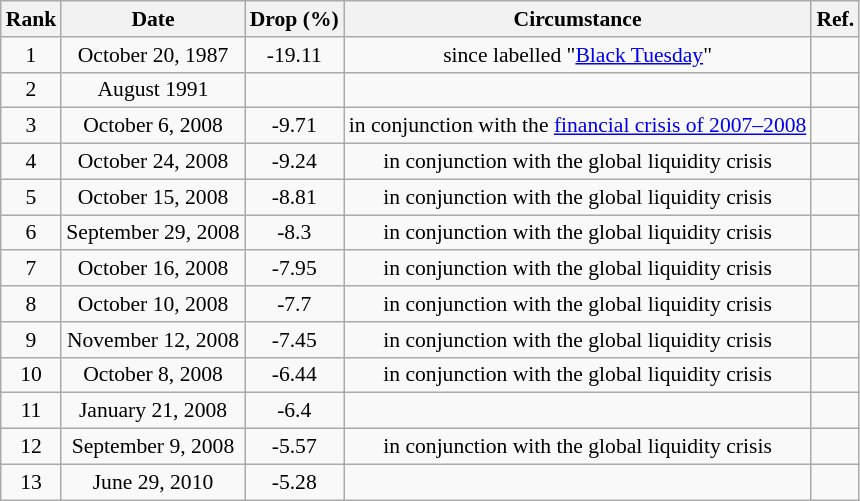<table class="wikitable" style="text-align: center; font-size: 90%;" cellpadding=2 cellspacing=2>
<tr>
<th>Rank</th>
<th>Date</th>
<th>Drop (%)</th>
<th>Circumstance</th>
<th>Ref.</th>
</tr>
<tr>
<td>1</td>
<td>October 20, 1987</td>
<td><span>-19.11</span></td>
<td>since labelled "<a href='#'>Black Tuesday</a>"</td>
<td></td>
</tr>
<tr>
<td>2</td>
<td>August 1991</td>
<td></td>
<td></td>
<td></td>
</tr>
<tr>
<td>3</td>
<td>October 6, 2008</td>
<td><span>-9.71</span></td>
<td>in conjunction with the <a href='#'>financial crisis of 2007–2008</a></td>
<td></td>
</tr>
<tr>
<td>4</td>
<td>October 24, 2008</td>
<td><span>-9.24</span></td>
<td>in conjunction with the global liquidity crisis</td>
<td></td>
</tr>
<tr>
<td>5</td>
<td>October 15, 2008</td>
<td><span>-8.81</span></td>
<td>in conjunction with the global liquidity crisis</td>
<td></td>
</tr>
<tr>
<td>6</td>
<td>September 29, 2008</td>
<td><span>-8.3</span></td>
<td>in conjunction with the global liquidity crisis</td>
<td></td>
</tr>
<tr>
<td>7</td>
<td>October 16, 2008</td>
<td><span>-7.95</span></td>
<td>in conjunction with the global liquidity crisis</td>
<td></td>
</tr>
<tr>
<td>8</td>
<td>October 10, 2008</td>
<td><span>-7.7</span></td>
<td>in conjunction with the global liquidity crisis</td>
<td></td>
</tr>
<tr>
<td>9</td>
<td>November 12, 2008</td>
<td><span>-7.45</span></td>
<td>in conjunction with the global liquidity crisis</td>
<td></td>
</tr>
<tr>
<td>10</td>
<td>October 8, 2008</td>
<td><span>-6.44</span></td>
<td>in conjunction with the global liquidity crisis</td>
<td></td>
</tr>
<tr>
<td>11</td>
<td>January 21, 2008</td>
<td><span>-6.4</span></td>
<td></td>
<td></td>
</tr>
<tr>
<td>12</td>
<td>September 9, 2008</td>
<td><span>-5.57</span></td>
<td>in conjunction with the global liquidity crisis</td>
<td></td>
</tr>
<tr>
<td>13</td>
<td>June 29, 2010</td>
<td><span>-5.28</span></td>
<td></td>
<td></td>
</tr>
</table>
